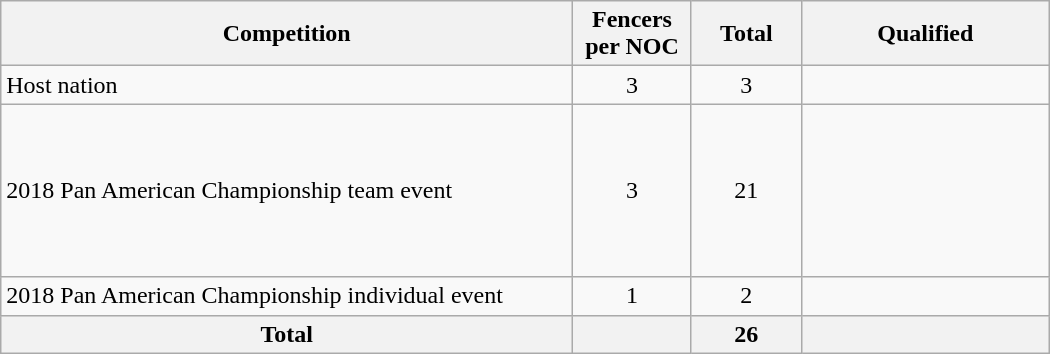<table class = "wikitable" width=700>
<tr>
<th width=500>Competition</th>
<th width=80>Fencers per NOC</th>
<th width=80>Total</th>
<th width=200>Qualified</th>
</tr>
<tr>
<td>Host nation</td>
<td align="center">3</td>
<td align="center">3</td>
<td></td>
</tr>
<tr>
<td>2018 Pan American Championship team event</td>
<td align="center">3</td>
<td align="center">21</td>
<td><br><br><br><br><br><br></td>
</tr>
<tr>
<td>2018 Pan American Championship individual event</td>
<td align="center">1</td>
<td align="center">2</td>
<td><br></td>
</tr>
<tr>
<th>Total</th>
<th></th>
<th>26</th>
<th></th>
</tr>
</table>
